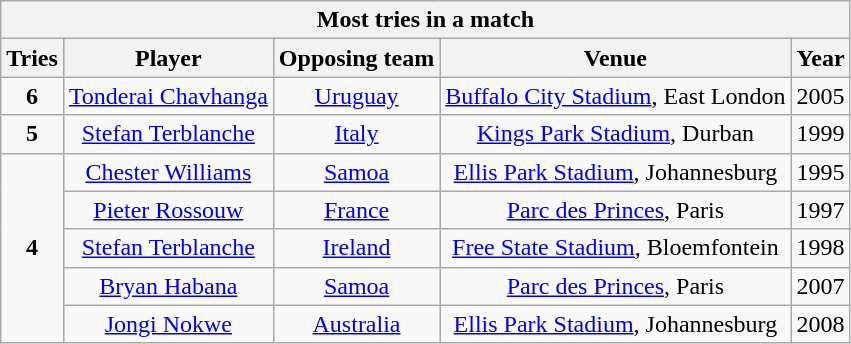<table class="wikitable" style="text-align:center">
<tr>
<th colspan=5>Most tries in a match</th>
</tr>
<tr>
<th>Tries</th>
<th !>Player</th>
<th !>Opposing team</th>
<th !>Venue</th>
<th !>Year</th>
</tr>
<tr>
<td><strong>6</strong></td>
<td><a href='#'>Tonderai Chavhanga</a></td>
<td><a href='#'>Uruguay</a></td>
<td><a href='#'>Buffalo City Stadium</a>, East London</td>
<td>2005</td>
</tr>
<tr>
<td><strong>5</strong></td>
<td><a href='#'>Stefan Terblanche</a></td>
<td><a href='#'>Italy</a></td>
<td><a href='#'>Kings Park Stadium</a>, Durban</td>
<td>1999</td>
</tr>
<tr>
<td rowspan=5><strong>4</strong></td>
<td><a href='#'>Chester Williams</a></td>
<td><a href='#'>Samoa</a></td>
<td><a href='#'>Ellis Park Stadium</a>, Johannesburg</td>
<td>1995</td>
</tr>
<tr>
<td><a href='#'>Pieter Rossouw</a></td>
<td><a href='#'>France</a></td>
<td><a href='#'>Parc des Princes</a>, Paris</td>
<td>1997</td>
</tr>
<tr>
<td><a href='#'>Stefan Terblanche</a></td>
<td><a href='#'>Ireland</a></td>
<td><a href='#'>Free State Stadium</a>, Bloemfontein</td>
<td>1998</td>
</tr>
<tr>
<td><a href='#'>Bryan Habana</a></td>
<td><a href='#'>Samoa</a></td>
<td><a href='#'>Parc des Princes</a>, Paris</td>
<td>2007</td>
</tr>
<tr>
<td><a href='#'>Jongi Nokwe</a></td>
<td><a href='#'>Australia</a></td>
<td><a href='#'>Ellis Park Stadium</a>, Johannesburg</td>
<td>2008</td>
</tr>
</table>
